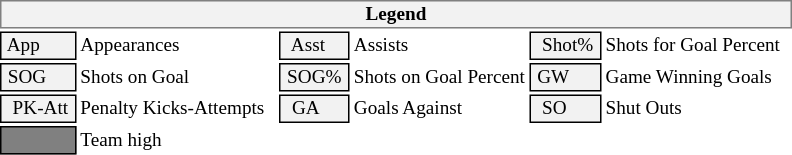<table class="toccolours" style="font-size: 80%; white-space: nowrap;">
<tr>
<th colspan="6" style="background-color: #F2F2F2; border: 1px solid #808080;">Legend</th>
</tr>
<tr>
<td style="background-color: #F2F2F2; border: 1px solid black"> App </td>
<td>Appearances</td>
<td style="background-color: #F2F2F2; border: 1px solid black">  Asst </td>
<td style="padding-right: 8px">Assists</td>
<td style="background-color: #F2F2F2; border: 1px solid black">  Shot% </td>
<td style="padding-right: 8px">Shots for Goal Percent</td>
</tr>
<tr>
<td style="background-color: #F2F2F2; border: 1px solid black"> SOG </td>
<td style="padding-right: 8px">Shots on Goal</td>
<td style="background-color: #F2F2F2; border: 1px solid black;"> SOG% </td>
<td>Shots on Goal Percent</td>
<td style="background-color: #F2F2F2; border: 1px solid black;"> GW </td>
<td style="padding-right: 8px">Game Winning Goals</td>
</tr>
<tr>
<td style="background-color: #F2F2F2; border: 1px solid black">  PK-Att </td>
<td style="padding-right: 8px">Penalty Kicks-Attempts</td>
<td style="background-color: #F2F2F2; border: 1px solid black">  GA </td>
<td style="padding-right: 8px">Goals Against</td>
<td style="background-color: #F2F2F2; border: 1px solid black">  SO </td>
<td style="padding-right: 8px">Shut Outs</td>
</tr>
<tr>
<td style="background:#808080; color:#ffffff; border: 1px solid black">   </td>
<td>Team high</td>
</tr>
<tr>
</tr>
</table>
